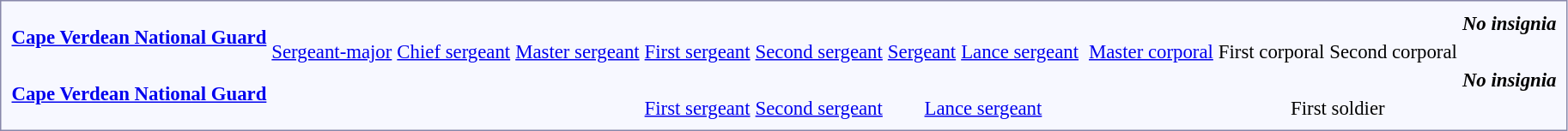<table style="border:1px solid #8888aa; background-color:#f7f8ff; padding:5px; font-size:95%; margin: 0px 12px 12px 0px;">
<tr style="text-align:center;">
<td rowspan=2><strong> <a href='#'>Cape Verdean National Guard</a></strong><br></td>
<td colspan=6></td>
<td colspan=2></td>
<td colspan=2></td>
<td colspan=3></td>
<td colspan=3></td>
<td colspan=4></td>
<td colspan=2></td>
<td colspan=4 rowspan=2></td>
<td colspan=2></td>
<td colspan=3></td>
<td colspan=3></td>
<td colspan=2><strong><em>No insignia</em></strong></td>
</tr>
<tr style="text-align:center;">
<td colspan=6><a href='#'>Sergeant-major</a><br></td>
<td colspan=2><a href='#'>Chief sergeant</a><br></td>
<td colspan=2><a href='#'>Master sergeant</a><br></td>
<td colspan=3><a href='#'>First sergeant</a><br></td>
<td colspan=3><a href='#'>Second sergeant</a><br></td>
<td colspan=4><a href='#'>Sergeant</a><br></td>
<td colspan=2><a href='#'>Lance sergeant</a><br></td>
<td colspan=2><a href='#'>Master corporal</a><br></td>
<td colspan=3>First corporal<br></td>
<td colspan=3>Second corporal<br></td>
<td colspan=2></td>
</tr>
<tr style="text-align:center;">
<td rowspan=2><strong> <a href='#'>Cape Verdean National Guard</a></strong><br></td>
<td colspan=10 rowspan=2></td>
<td colspan=3></td>
<td colspan=3></td>
<td colspan=6></td>
<td colspan=6 rowspan=2></td>
<td colspan=6></td>
<td colspan=2><strong><em>No insignia</em></strong></td>
</tr>
<tr style="text-align:center;">
<td colspan=3><a href='#'>First sergeant</a><br></td>
<td colspan=3><a href='#'>Second sergeant</a><br></td>
<td colspan=6><a href='#'>Lance sergeant</a><br></td>
<td colspan=6>First soldier<br></td>
<td colspan=2></td>
</tr>
</table>
